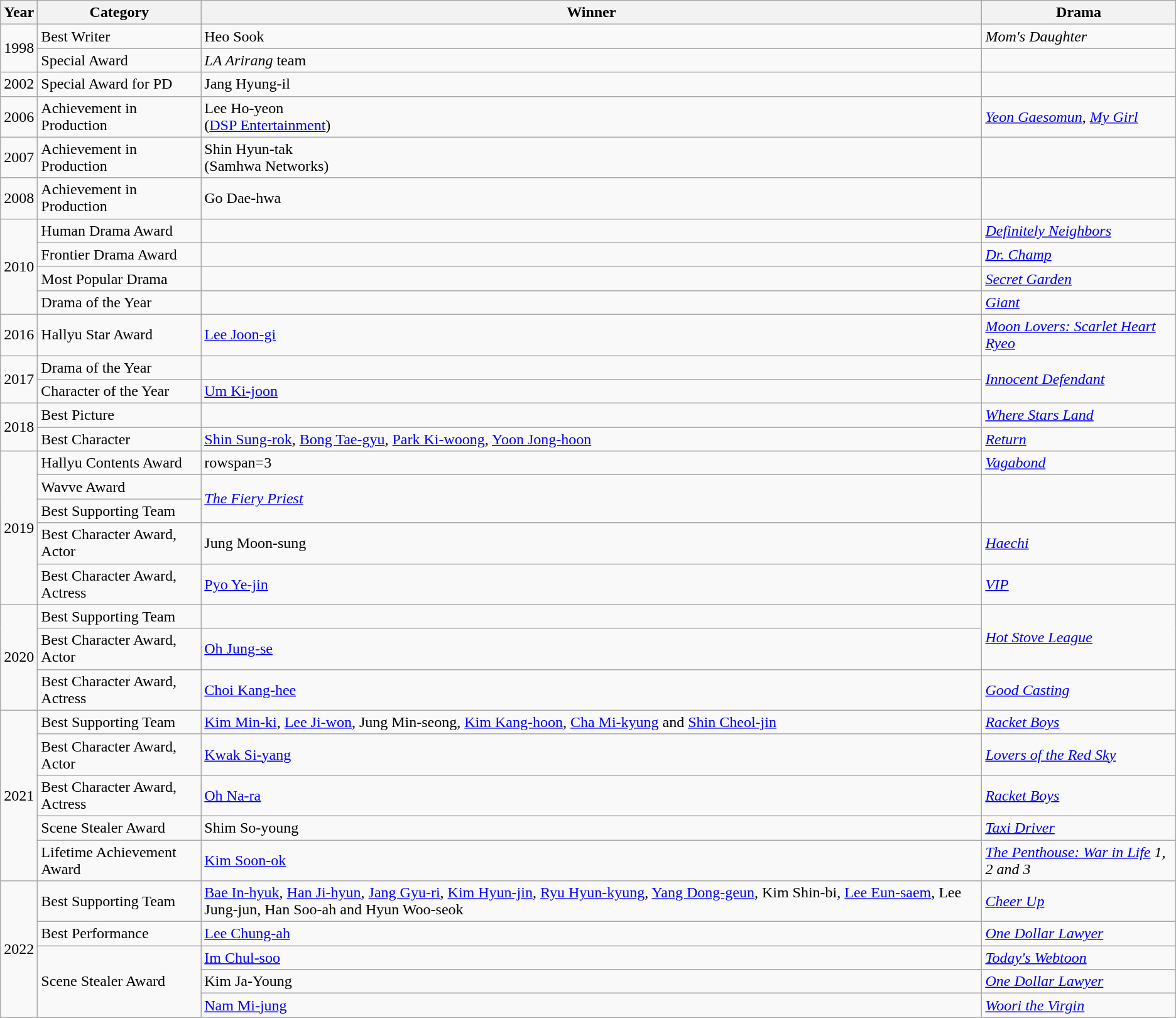<table class="wikitable">
<tr>
<th>Year</th>
<th>Category</th>
<th>Winner</th>
<th>Drama</th>
</tr>
<tr>
<td rowspan=2>1998</td>
<td>Best Writer</td>
<td>Heo Sook</td>
<td><em>Mom's Daughter</em></td>
</tr>
<tr>
<td>Special Award</td>
<td><em>LA Arirang</em> team</td>
<td></td>
</tr>
<tr>
<td>2002</td>
<td>Special Award for PD</td>
<td>Jang Hyung-il</td>
<td></td>
</tr>
<tr>
<td>2006</td>
<td>Achievement in Production</td>
<td>Lee Ho-yeon <br> (<a href='#'>DSP Entertainment</a>)</td>
<td><em><a href='#'>Yeon Gaesomun</a></em>, <em><a href='#'>My Girl</a></em></td>
</tr>
<tr>
<td>2007</td>
<td>Achievement in Production</td>
<td>Shin Hyun-tak <br> (Samhwa Networks)</td>
<td></td>
</tr>
<tr>
<td>2008</td>
<td>Achievement in Production</td>
<td>Go Dae-hwa</td>
<td></td>
</tr>
<tr>
<td rowspan=4>2010</td>
<td>Human Drama Award</td>
<td></td>
<td><em><a href='#'>Definitely Neighbors</a></em></td>
</tr>
<tr>
<td>Frontier Drama Award</td>
<td></td>
<td><em><a href='#'>Dr. Champ</a></em></td>
</tr>
<tr>
<td>Most Popular Drama</td>
<td></td>
<td><em><a href='#'>Secret Garden</a></em></td>
</tr>
<tr>
<td>Drama of the Year</td>
<td></td>
<td><em><a href='#'>Giant</a></em></td>
</tr>
<tr>
<td>2016</td>
<td>Hallyu Star Award</td>
<td><a href='#'>Lee Joon-gi</a></td>
<td><em><a href='#'>Moon Lovers: Scarlet Heart Ryeo</a></em></td>
</tr>
<tr>
<td rowspan=2>2017</td>
<td>Drama of the Year</td>
<td></td>
<td rowspan=2><em><a href='#'>Innocent Defendant</a></em></td>
</tr>
<tr>
<td>Character of the Year</td>
<td><a href='#'>Um Ki-joon</a></td>
</tr>
<tr>
<td rowspan=2>2018</td>
<td>Best Picture</td>
<td></td>
<td><em><a href='#'>Where Stars Land</a></em></td>
</tr>
<tr>
<td>Best Character</td>
<td><a href='#'>Shin Sung-rok</a>, <a href='#'>Bong Tae-gyu</a>, <a href='#'>Park Ki-woong</a>, <a href='#'>Yoon Jong-hoon</a></td>
<td><em><a href='#'>Return</a></em></td>
</tr>
<tr>
<td rowspan=5>2019</td>
<td>Hallyu Contents Award</td>
<td>rowspan=3 </td>
<td><em><a href='#'>Vagabond</a> </em></td>
</tr>
<tr>
<td>Wavve Award</td>
<td rowspan=2><em><a href='#'>The Fiery Priest</a></em></td>
</tr>
<tr>
<td>Best Supporting Team</td>
</tr>
<tr>
<td>Best Character Award, Actor</td>
<td>Jung Moon-sung</td>
<td><em><a href='#'>Haechi</a></em></td>
</tr>
<tr>
<td>Best Character Award, Actress</td>
<td><a href='#'>Pyo Ye-jin</a></td>
<td><em><a href='#'>VIP</a></em></td>
</tr>
<tr>
<td rowspan=3>2020</td>
<td>Best Supporting Team</td>
<td></td>
<td rowspan=2><em><a href='#'>Hot Stove League</a></em></td>
</tr>
<tr>
<td>Best Character Award, Actor</td>
<td><a href='#'>Oh Jung-se</a></td>
</tr>
<tr>
<td>Best Character Award, Actress</td>
<td><a href='#'>Choi Kang-hee</a></td>
<td><em><a href='#'>Good Casting</a></em></td>
</tr>
<tr>
<td rowspan=5>2021</td>
<td>Best Supporting Team</td>
<td><a href='#'>Kim Min-ki</a>, <a href='#'>Lee Ji-won</a>, Jung Min-seong, <a href='#'>Kim Kang-hoon</a>, <a href='#'>Cha Mi-kyung</a> and <a href='#'>Shin Cheol-jin</a></td>
<td><em><a href='#'>Racket Boys</a></em></td>
</tr>
<tr>
<td>Best Character Award, Actor</td>
<td><a href='#'>Kwak Si-yang</a></td>
<td><em><a href='#'>Lovers of the Red Sky</a></em></td>
</tr>
<tr>
<td>Best Character Award, Actress</td>
<td><a href='#'>Oh Na-ra</a></td>
<td><em><a href='#'>Racket Boys</a></em></td>
</tr>
<tr>
<td>Scene Stealer Award</td>
<td>Shim So-young</td>
<td><em><a href='#'>Taxi Driver</a></em></td>
</tr>
<tr>
<td>Lifetime Achievement Award</td>
<td><a href='#'>Kim Soon-ok</a></td>
<td><em><a href='#'>The Penthouse: War in Life</a> 1, 2 and 3</em></td>
</tr>
<tr>
<td rowspan=5>2022</td>
<td>Best Supporting Team</td>
<td><a href='#'>Bae In-hyuk</a>, <a href='#'>Han Ji-hyun</a>, <a href='#'>Jang Gyu-ri</a>, <a href='#'>Kim Hyun-jin</a>, <a href='#'>Ryu Hyun-kyung</a>, <a href='#'>Yang Dong-geun</a>, Kim Shin-bi, <a href='#'>Lee Eun-saem</a>, Lee Jung-jun, Han Soo-ah and Hyun Woo-seok</td>
<td><em><a href='#'>Cheer Up</a></em></td>
</tr>
<tr>
<td>Best Performance</td>
<td><a href='#'>Lee Chung-ah</a></td>
<td><em><a href='#'>One Dollar Lawyer</a></em></td>
</tr>
<tr>
<td rowspan=3>Scene Stealer Award</td>
<td><a href='#'>Im Chul-soo</a></td>
<td><em><a href='#'>Today's Webtoon</a></em></td>
</tr>
<tr>
<td>Kim Ja-Young</td>
<td><em><a href='#'>One Dollar Lawyer</a></em></td>
</tr>
<tr>
<td><a href='#'>Nam Mi-jung</a></td>
<td><em><a href='#'>Woori the Virgin</a></em></td>
</tr>
</table>
